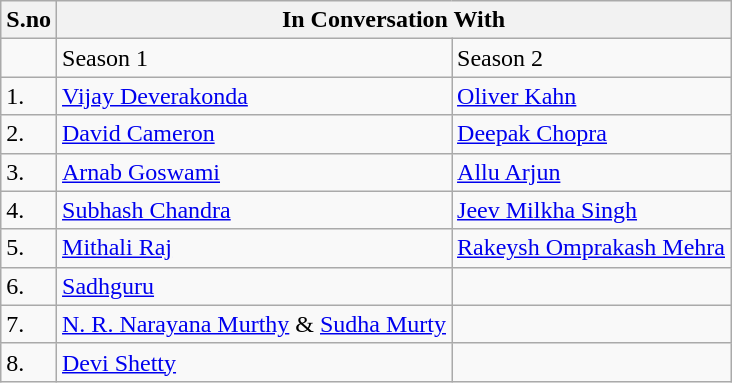<table class="wikitable">
<tr>
<th>S.no</th>
<th colspan="2">In Conversation With</th>
</tr>
<tr>
<td></td>
<td>Season 1</td>
<td>Season 2</td>
</tr>
<tr>
<td>1.</td>
<td><a href='#'>Vijay Deverakonda</a></td>
<td><a href='#'>Oliver Kahn</a></td>
</tr>
<tr>
<td>2.</td>
<td><a href='#'>David Cameron</a></td>
<td><a href='#'>Deepak Chopra</a></td>
</tr>
<tr>
<td>3.</td>
<td><a href='#'>Arnab Goswami</a></td>
<td><a href='#'>Allu Arjun</a></td>
</tr>
<tr>
<td>4.</td>
<td><a href='#'>Subhash Chandra</a></td>
<td><a href='#'>Jeev Milkha Singh</a></td>
</tr>
<tr>
<td>5.</td>
<td><a href='#'>Mithali Raj</a></td>
<td><a href='#'>Rakeysh Omprakash Mehra</a></td>
</tr>
<tr>
<td>6.</td>
<td><a href='#'>Sadhguru</a></td>
<td></td>
</tr>
<tr>
<td>7.</td>
<td><a href='#'>N. R. Narayana Murthy</a> & <a href='#'>Sudha Murty</a></td>
<td></td>
</tr>
<tr>
<td>8.</td>
<td><a href='#'>Devi Shetty</a></td>
<td></td>
</tr>
</table>
